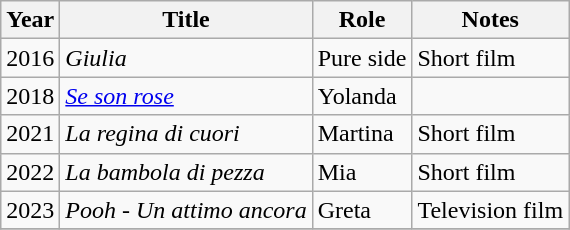<table class="wikitable sortable">
<tr>
<th>Year</th>
<th>Title</th>
<th>Role</th>
<th class="unsortable">Notes</th>
</tr>
<tr>
<td>2016</td>
<td><em>Giulia</em></td>
<td>Pure side</td>
<td>Short film</td>
</tr>
<tr>
<td>2018</td>
<td><em><a href='#'>Se son rose</a></em></td>
<td>Yolanda</td>
<td></td>
</tr>
<tr>
<td>2021</td>
<td><em>La regina di cuori</em></td>
<td>Martina</td>
<td>Short film</td>
</tr>
<tr>
<td>2022</td>
<td><em>La bambola di pezza</em></td>
<td>Mia</td>
<td>Short film</td>
</tr>
<tr>
<td>2023</td>
<td><em>Pooh - Un attimo ancora</em></td>
<td>Greta</td>
<td>Television film</td>
</tr>
<tr>
</tr>
</table>
